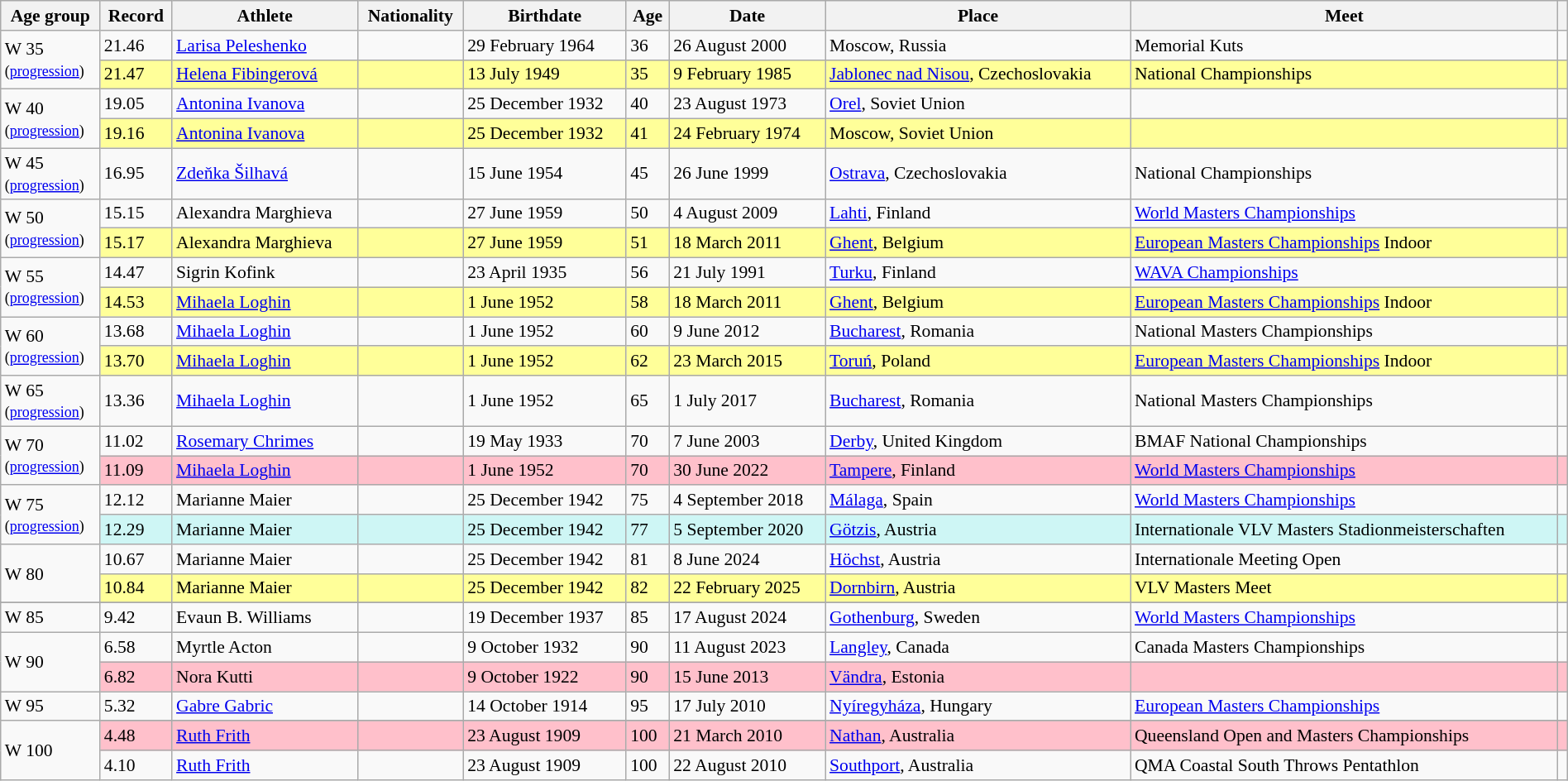<table class="wikitable" style="font-size:90%; width: 100%;">
<tr>
<th>Age group</th>
<th>Record</th>
<th>Athlete</th>
<th>Nationality</th>
<th>Birthdate</th>
<th>Age</th>
<th>Date</th>
<th>Place</th>
<th>Meet</th>
<th></th>
</tr>
<tr>
<td rowspan=2>W 35 <br><small>(<a href='#'>progression</a>)</small></td>
<td>21.46</td>
<td><a href='#'>Larisa Peleshenko</a></td>
<td></td>
<td>29 February 1964</td>
<td>36</td>
<td>26 August 2000</td>
<td>Moscow, Russia</td>
<td>Memorial Kuts</td>
<td></td>
</tr>
<tr style="background:#ff9;">
<td>21.47 </td>
<td><a href='#'>Helena Fibingerová</a></td>
<td></td>
<td>13 July 1949</td>
<td>35</td>
<td>9 February 1985</td>
<td><a href='#'>Jablonec nad Nisou</a>, Czechoslovakia</td>
<td>National Championships</td>
<td></td>
</tr>
<tr>
<td rowspan=2>W 40 <br><small>(<a href='#'>progression</a>)</small></td>
<td>19.05</td>
<td><a href='#'>Antonina Ivanova</a></td>
<td></td>
<td>25 December 1932</td>
<td>40</td>
<td>23 August 1973</td>
<td><a href='#'>Orel</a>, Soviet Union</td>
<td></td>
<td></td>
</tr>
<tr style="background:#ff9;">
<td>19.16 </td>
<td><a href='#'>Antonina Ivanova</a></td>
<td></td>
<td>25 December 1932</td>
<td>41</td>
<td>24 February 1974</td>
<td>Moscow, Soviet Union</td>
<td></td>
<td></td>
</tr>
<tr>
<td>W 45  <br><small>(<a href='#'>progression</a>)</small></td>
<td>16.95</td>
<td><a href='#'>Zdeňka Šilhavá</a></td>
<td></td>
<td>15 June 1954</td>
<td>45</td>
<td>26 June 1999</td>
<td><a href='#'>Ostrava</a>, Czechoslovakia</td>
<td>National Championships</td>
<td></td>
</tr>
<tr>
<td rowspan=2>W 50 <br><small>(<a href='#'>progression</a>)</small></td>
<td>15.15</td>
<td>Alexandra Marghieva</td>
<td></td>
<td>27 June 1959</td>
<td>50</td>
<td>4 August 2009</td>
<td><a href='#'>Lahti</a>, Finland</td>
<td><a href='#'>World Masters Championships</a></td>
<td></td>
</tr>
<tr style="background:#ff9;">
<td>15.17 </td>
<td>Alexandra Marghieva</td>
<td></td>
<td>27 June 1959</td>
<td>51</td>
<td>18 March 2011</td>
<td><a href='#'>Ghent</a>, Belgium</td>
<td><a href='#'>European Masters Championships</a> Indoor</td>
<td></td>
</tr>
<tr>
<td rowspan=2>W 55  <br><small>(<a href='#'>progression</a>)</small></td>
<td>14.47</td>
<td>Sigrin Kofink</td>
<td></td>
<td>23 April 1935</td>
<td>56</td>
<td>21 July 1991</td>
<td><a href='#'>Turku</a>, Finland</td>
<td><a href='#'>WAVA Championships</a></td>
<td></td>
</tr>
<tr style="background:#ff9;">
<td>14.53 </td>
<td><a href='#'>Mihaela Loghin</a></td>
<td></td>
<td>1 June 1952</td>
<td>58</td>
<td>18 March 2011</td>
<td><a href='#'>Ghent</a>, Belgium</td>
<td><a href='#'>European Masters Championships</a> Indoor</td>
<td></td>
</tr>
<tr>
<td rowspan=2>W 60 <br><small>(<a href='#'>progression</a>)</small></td>
<td>13.68</td>
<td><a href='#'>Mihaela Loghin</a></td>
<td></td>
<td>1 June 1952</td>
<td>60</td>
<td>9 June 2012</td>
<td><a href='#'>Bucharest</a>, Romania</td>
<td>National Masters Championships</td>
<td></td>
</tr>
<tr style="background:#ff9;">
<td>13.70 </td>
<td><a href='#'>Mihaela Loghin</a></td>
<td></td>
<td>1 June 1952</td>
<td>62</td>
<td>23 March 2015</td>
<td><a href='#'>Toruń</a>, Poland</td>
<td><a href='#'>European Masters Championships</a> Indoor</td>
<td></td>
</tr>
<tr>
<td>W 65  <br><small>(<a href='#'>progression</a>)</small></td>
<td>13.36</td>
<td><a href='#'>Mihaela Loghin</a></td>
<td></td>
<td>1 June 1952</td>
<td>65</td>
<td>1 July 2017</td>
<td><a href='#'>Bucharest</a>, Romania</td>
<td>National Masters Championships</td>
<td></td>
</tr>
<tr>
<td rowspan=2>W 70 <br><small>(<a href='#'>progression</a>)</small></td>
<td>11.02</td>
<td><a href='#'>Rosemary Chrimes</a></td>
<td></td>
<td>19 May 1933</td>
<td>70</td>
<td>7 June 2003</td>
<td><a href='#'>Derby</a>, United Kingdom</td>
<td>BMAF National Championships</td>
<td></td>
</tr>
<tr style="background:pink">
<td>11.09</td>
<td><a href='#'>Mihaela Loghin</a></td>
<td></td>
<td>1 June 1952</td>
<td>70</td>
<td>30 June 2022</td>
<td><a href='#'>Tampere</a>, Finland</td>
<td><a href='#'>World Masters Championships</a></td>
<td></td>
</tr>
<tr>
<td rowspan=2>W 75  <br><small>(<a href='#'>progression</a>)</small></td>
<td>12.12</td>
<td>Marianne Maier</td>
<td></td>
<td>25 December 1942</td>
<td>75</td>
<td>4 September 2018</td>
<td><a href='#'>Málaga</a>, Spain</td>
<td><a href='#'>World Masters Championships</a></td>
<td></td>
</tr>
<tr style="background:#cef6f5;">
<td>12.29</td>
<td>Marianne Maier</td>
<td></td>
<td>25 December 1942</td>
<td>77</td>
<td>5 September 2020</td>
<td><a href='#'>Götzis</a>, Austria</td>
<td>Internationale VLV Masters Stadionmeisterschaften</td>
<td></td>
</tr>
<tr>
<td rowspan=2>W 80</td>
<td>10.67</td>
<td>Marianne Maier</td>
<td></td>
<td>25 December 1942</td>
<td>81</td>
<td>8 June 2024</td>
<td><a href='#'>Höchst</a>, Austria</td>
<td>Internationale Meeting Open</td>
<td></td>
</tr>
<tr style="background:#ff9;">
<td>10.84 </td>
<td>Marianne Maier</td>
<td></td>
<td>25 December 1942</td>
<td>82</td>
<td>22 February 2025</td>
<td><a href='#'>Dornbirn</a>, Austria</td>
<td>VLV Masters Meet</td>
<td></td>
</tr>
<tr>
</tr>
<tr>
<td>W 85</td>
<td>9.42</td>
<td>Evaun B. Williams</td>
<td></td>
<td>19 December 1937</td>
<td>85</td>
<td>17 August 2024</td>
<td><a href='#'>Gothenburg</a>, Sweden</td>
<td><a href='#'>World Masters Championships</a></td>
<td></td>
</tr>
<tr>
<td rowspan=2>W 90</td>
<td>6.58</td>
<td>Myrtle Acton</td>
<td></td>
<td>9 October 1932</td>
<td>90</td>
<td>11 August 2023</td>
<td><a href='#'>Langley</a>, Canada</td>
<td>Canada Masters Championships</td>
<td></td>
</tr>
<tr style="background:pink">
<td>6.82</td>
<td>Nora Kutti</td>
<td></td>
<td>9 October 1922</td>
<td>90</td>
<td>15 June 2013</td>
<td><a href='#'>Vändra</a>, Estonia</td>
<td></td>
<td></td>
</tr>
<tr>
<td>W 95</td>
<td>5.32</td>
<td><a href='#'>Gabre Gabric</a></td>
<td></td>
<td>14 October 1914</td>
<td>95</td>
<td>17 July 2010</td>
<td><a href='#'>Nyíregyháza</a>, Hungary</td>
<td><a href='#'>European Masters Championships</a></td>
<td></td>
</tr>
<tr>
<td rowspan=3>W 100</td>
</tr>
<tr style="background:pink">
<td>4.48</td>
<td><a href='#'>Ruth Frith</a></td>
<td></td>
<td>23 August 1909</td>
<td>100</td>
<td>21 March 2010</td>
<td><a href='#'>Nathan</a>, Australia</td>
<td>Queensland Open and Masters Championships</td>
<td></td>
</tr>
<tr>
<td>4.10</td>
<td><a href='#'>Ruth Frith</a></td>
<td></td>
<td>23 August 1909</td>
<td>100</td>
<td>22 August 2010</td>
<td><a href='#'>Southport</a>, Australia</td>
<td>QMA Coastal South Throws Pentathlon</td>
<td></td>
</tr>
</table>
